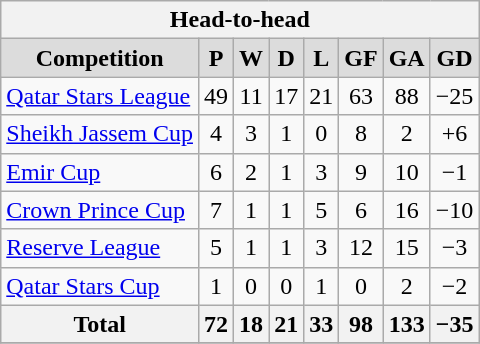<table class="wikitable sortable" style="text-align:center">
<tr>
<th colspan=10>Head-to-head</th>
</tr>
<tr>
<th style="background:#DCDCDC">Competition</th>
<th style="background:#DCDCDC">P</th>
<th style="background:#DCDCDC">W</th>
<th style="background:#DCDCDC">D</th>
<th style="background:#DCDCDC">L</th>
<th style="background:#DCDCDC">GF</th>
<th style="background:#DCDCDC">GA</th>
<th style="background:#DCDCDC">GD</th>
</tr>
<tr>
<td align=left><a href='#'>Qatar Stars League</a></td>
<td>49</td>
<td>11</td>
<td>17</td>
<td>21</td>
<td>63</td>
<td>88</td>
<td>−25</td>
</tr>
<tr>
<td align=left><a href='#'>Sheikh Jassem Cup</a></td>
<td>4</td>
<td>3</td>
<td>1</td>
<td>0</td>
<td>8</td>
<td>2</td>
<td>+6</td>
</tr>
<tr>
<td align=left><a href='#'>Emir Cup</a></td>
<td>6</td>
<td>2</td>
<td>1</td>
<td>3</td>
<td>9</td>
<td>10</td>
<td>−1</td>
</tr>
<tr>
<td align=left><a href='#'>Crown Prince Cup</a></td>
<td>7</td>
<td>1</td>
<td>1</td>
<td>5</td>
<td>6</td>
<td>16</td>
<td>−10</td>
</tr>
<tr>
<td align=left><a href='#'>Reserve League</a></td>
<td>5</td>
<td>1</td>
<td>1</td>
<td>3</td>
<td>12</td>
<td>15</td>
<td>−3</td>
</tr>
<tr>
<td align=left><a href='#'>Qatar Stars Cup</a></td>
<td>1</td>
<td>0</td>
<td>0</td>
<td>1</td>
<td>0</td>
<td>2</td>
<td>−2</td>
</tr>
<tr>
<th colspan="1">Total</th>
<th>72</th>
<th>18</th>
<th>21</th>
<th>33</th>
<th>98</th>
<th>133</th>
<th>−35</th>
</tr>
<tr>
</tr>
</table>
